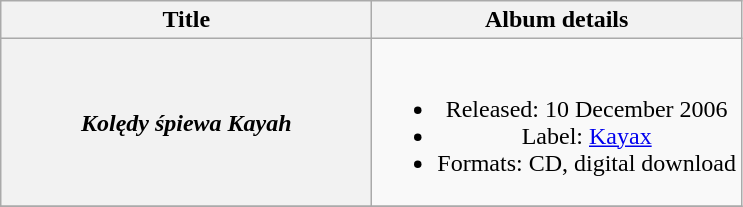<table class="wikitable plainrowheaders" style="text-align:center;">
<tr>
<th scope="col" style="width:15em;">Title</th>
<th scope="col">Album details</th>
</tr>
<tr>
<th scope="row"><em>Kolędy śpiewa Kayah</em></th>
<td><br><ul><li>Released: 10 December 2006</li><li>Label: <a href='#'>Kayax</a></li><li>Formats: CD, digital download</li></ul></td>
</tr>
<tr>
</tr>
</table>
